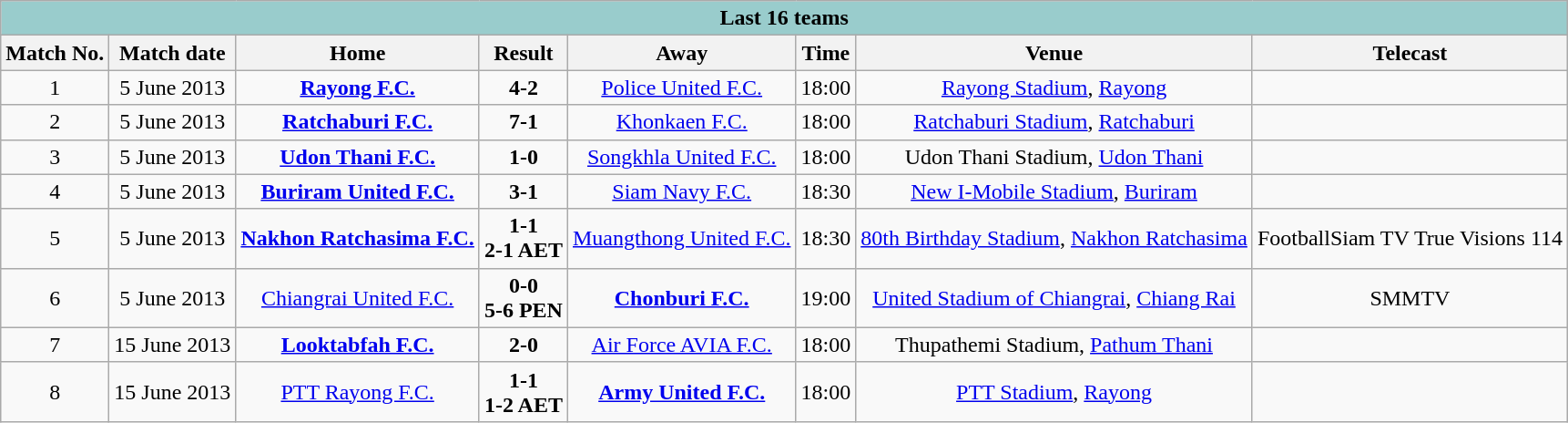<table class="wikitable">
<tr align=center>
<td colspan="8" style="background-color:#99CCCC"><strong>Last 16 teams</strong></td>
</tr>
<tr>
<th>Match No.</th>
<th>Match date</th>
<th>Home</th>
<th>Result</th>
<th>Away</th>
<th>Time</th>
<th>Venue</th>
<th>Telecast</th>
</tr>
<tr align=center>
<td>1</td>
<td>5 June 2013</td>
<td><strong><a href='#'>Rayong F.C.</a></strong></td>
<td><strong>4-2</strong></td>
<td><a href='#'>Police United F.C.</a></td>
<td>18:00</td>
<td><a href='#'>Rayong Stadium</a>, <a href='#'>Rayong</a></td>
<td></td>
</tr>
<tr align=center>
<td>2</td>
<td>5 June 2013</td>
<td><strong><a href='#'>Ratchaburi F.C.</a></strong></td>
<td><strong>7-1</strong></td>
<td><a href='#'>Khonkaen F.C.</a></td>
<td>18:00</td>
<td><a href='#'>Ratchaburi Stadium</a>, <a href='#'>Ratchaburi</a></td>
<td></td>
</tr>
<tr align=center>
<td>3</td>
<td>5 June 2013</td>
<td><strong><a href='#'>Udon Thani F.C.</a></strong></td>
<td><strong>1-0</strong></td>
<td><a href='#'>Songkhla United F.C.</a></td>
<td>18:00</td>
<td>Udon Thani Stadium, <a href='#'>Udon Thani</a></td>
<td></td>
</tr>
<tr align=center>
<td>4</td>
<td>5 June 2013</td>
<td><strong><a href='#'>Buriram United F.C.</a></strong></td>
<td><strong>3-1</strong></td>
<td><a href='#'>Siam Navy F.C.</a></td>
<td>18:30</td>
<td><a href='#'>New I-Mobile Stadium</a>, <a href='#'>Buriram</a></td>
<td></td>
</tr>
<tr align=center>
<td>5</td>
<td>5 June 2013</td>
<td><strong><a href='#'>Nakhon Ratchasima F.C.</a></strong></td>
<td><strong>1-1<br>2-1 AET</strong></td>
<td><a href='#'>Muangthong United F.C.</a></td>
<td>18:30</td>
<td><a href='#'>80th Birthday Stadium</a>, <a href='#'>Nakhon Ratchasima</a></td>
<td>FootballSiam TV True Visions 114</td>
</tr>
<tr align=center>
<td>6</td>
<td>5 June 2013</td>
<td><a href='#'>Chiangrai United F.C.</a></td>
<td><strong>0-0<br> 5-6 PEN</strong></td>
<td><strong><a href='#'>Chonburi F.C.</a></strong></td>
<td>19:00</td>
<td><a href='#'>United Stadium of Chiangrai</a>, <a href='#'>Chiang Rai</a></td>
<td>SMMTV</td>
</tr>
<tr align=center>
<td>7</td>
<td>15 June 2013</td>
<td><strong><a href='#'>Looktabfah F.C.</a></strong></td>
<td><strong>2-0</strong></td>
<td><a href='#'>Air Force AVIA F.C.</a></td>
<td>18:00</td>
<td>Thupathemi Stadium, <a href='#'>Pathum Thani</a></td>
<td></td>
</tr>
<tr align=center>
<td>8</td>
<td>15 June 2013</td>
<td><a href='#'>PTT Rayong F.C.</a></td>
<td><strong>1-1<br>1-2 AET</strong></td>
<td><strong><a href='#'>Army United F.C.</a></strong></td>
<td>18:00</td>
<td><a href='#'>PTT Stadium</a>, <a href='#'>Rayong</a></td>
<td></td>
</tr>
</table>
